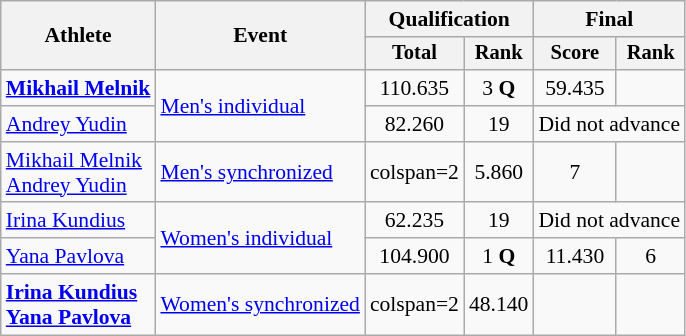<table class="wikitable" style="text-align:center; font-size:90%">
<tr>
<th rowspan=2>Athlete</th>
<th rowspan=2>Event</th>
<th colspan=2>Qualification</th>
<th colspan=2>Final</th>
</tr>
<tr style="font-size:95%">
<th>Total</th>
<th>Rank</th>
<th>Score</th>
<th>Rank</th>
</tr>
<tr>
<td align=left><strong><a href='#'>Mikhail Melnik</a></strong></td>
<td rowspan=2 align=left><a href='#'>Men's individual</a></td>
<td>110.635</td>
<td>3 <strong>Q</strong></td>
<td>59.435</td>
<td></td>
</tr>
<tr>
<td align=left><a href='#'>Andrey Yudin</a></td>
<td>82.260</td>
<td>19</td>
<td colspan=2>Did not advance</td>
</tr>
<tr>
<td align=left><a href='#'>Mikhail Melnik</a><br><a href='#'>Andrey Yudin</a></td>
<td align=left><a href='#'>Men's synchronized</a></td>
<td>colspan=2 </td>
<td>5.860</td>
<td>7</td>
</tr>
<tr>
<td align=left><a href='#'>Irina Kundius</a></td>
<td rowspan=2 align=left><a href='#'>Women's individual</a></td>
<td>62.235</td>
<td>19</td>
<td colspan=2>Did not advance</td>
</tr>
<tr>
<td align=left><a href='#'>Yana Pavlova</a></td>
<td>104.900</td>
<td>1 <strong>Q</strong></td>
<td>11.430</td>
<td>6</td>
</tr>
<tr>
<td align=left><strong><a href='#'>Irina Kundius</a><br><a href='#'>Yana Pavlova</a></strong></td>
<td align=left><a href='#'>Women's synchronized</a></td>
<td>colspan=2 </td>
<td>48.140</td>
<td></td>
</tr>
</table>
